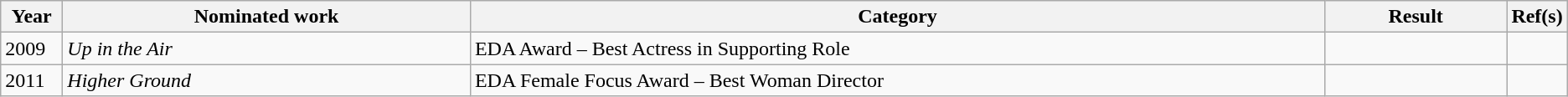<table class="wikitable">
<tr>
<th width=4%>Year</th>
<th width=27%>Nominated work</th>
<th width=57%>Category</th>
<th width=12%>Result</th>
<th width=4%>Ref(s)</th>
</tr>
<tr>
<td>2009</td>
<td><em>Up in the Air</em></td>
<td>EDA Award – Best Actress in Supporting Role</td>
<td></td>
<td></td>
</tr>
<tr>
<td>2011</td>
<td><em>Higher Ground</em></td>
<td>EDA Female Focus Award – Best Woman Director</td>
<td></td>
<td></td>
</tr>
</table>
